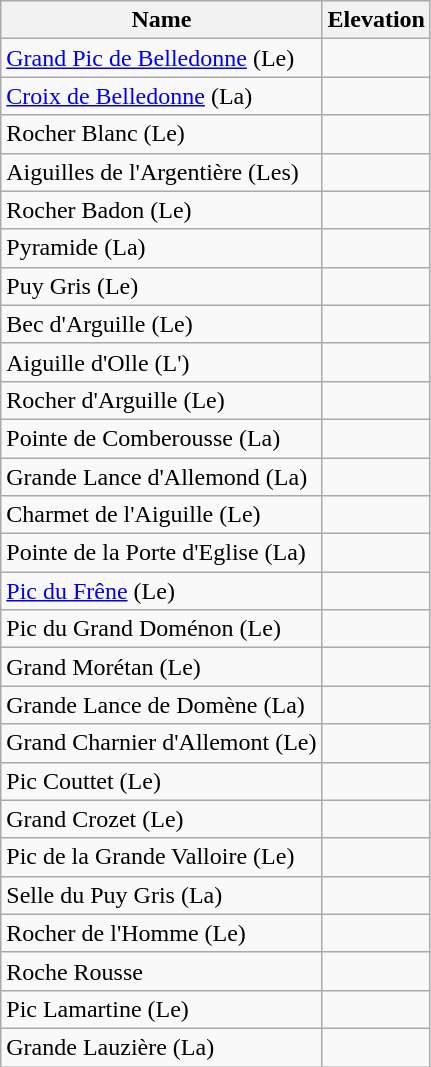<table class="sortable wikitable">
<tr>
<th>Name</th>
<th>Elevation</th>
</tr>
<tr>
<td><a href='#'>Grand Pic de Belledonne</a> (Le)</td>
<td></td>
</tr>
<tr>
<td><a href='#'>Croix de Belledonne</a> (La)</td>
<td></td>
</tr>
<tr>
<td>Rocher Blanc (Le)</td>
<td></td>
</tr>
<tr>
<td>Aiguilles de l'Argentière (Les)</td>
<td></td>
</tr>
<tr>
<td>Rocher Badon (Le)</td>
<td></td>
</tr>
<tr>
<td>Pyramide (La)</td>
<td></td>
</tr>
<tr>
<td>Puy Gris (Le)</td>
<td></td>
</tr>
<tr>
<td>Bec d'Arguille (Le)</td>
<td></td>
</tr>
<tr>
<td>Aiguille d'Olle (L')</td>
<td></td>
</tr>
<tr>
<td>Rocher d'Arguille (Le)</td>
<td></td>
</tr>
<tr>
<td>Pointe de Comberousse (La)</td>
<td></td>
</tr>
<tr>
<td>Grande Lance d'Allemond (La)</td>
<td></td>
</tr>
<tr>
<td>Charmet de l'Aiguille (Le)</td>
<td></td>
</tr>
<tr>
<td>Pointe de la Porte d'Eglise (La)</td>
<td></td>
</tr>
<tr>
<td><a href='#'>Pic du Frêne</a> (Le)</td>
<td></td>
</tr>
<tr>
<td>Pic du Grand Doménon (Le)</td>
<td></td>
</tr>
<tr>
<td>Grand Morétan (Le)</td>
<td></td>
</tr>
<tr>
<td>Grande Lance de Domène (La)</td>
<td></td>
</tr>
<tr>
<td>Grand Charnier d'Allemont (Le)</td>
<td></td>
</tr>
<tr>
<td>Pic Couttet (Le)</td>
<td></td>
</tr>
<tr>
<td>Grand Crozet (Le)</td>
<td></td>
</tr>
<tr>
<td>Pic de la Grande Valloire (Le)</td>
<td></td>
</tr>
<tr>
<td>Selle du Puy Gris (La)</td>
<td></td>
</tr>
<tr>
<td>Rocher de l'Homme (Le)</td>
<td></td>
</tr>
<tr>
<td>Roche Rousse</td>
<td></td>
</tr>
<tr>
<td>Pic Lamartine (Le)</td>
<td></td>
</tr>
<tr>
<td>Grande Lauzière (La)</td>
<td></td>
</tr>
</table>
